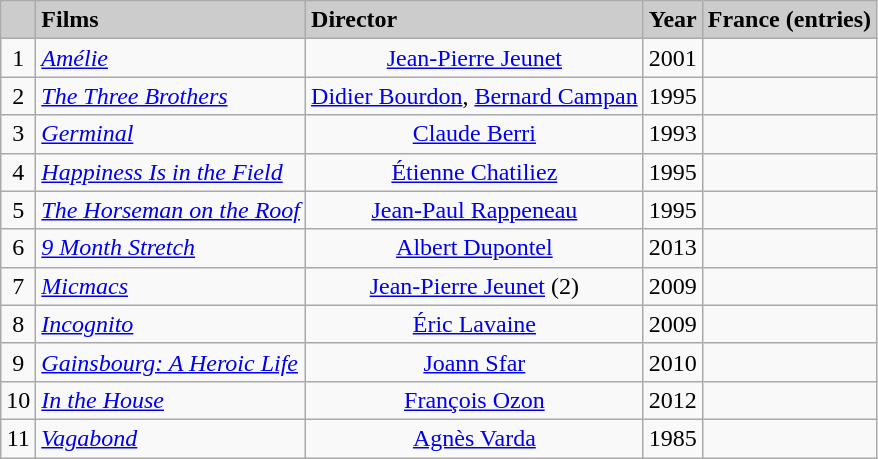<table class="sortable wikitable" style="font-size: 100%">
<tr style="background:#ccc;">
<td></td>
<td><strong>Films</strong></td>
<td><strong>Director</strong></td>
<td><strong>Year</strong></td>
<td><strong>France (entries)</strong></td>
</tr>
<tr>
<td style="text-align:center;">1</td>
<td><em><a href='#'>Amélie</a></em></td>
<td style="text-align:center;"><a href='#'>Jean-Pierre Jeunet</a></td>
<td style="text-align:center;">2001</td>
<td style="text-align:center;"></td>
</tr>
<tr>
<td style="text-align:center;">2</td>
<td><em><a href='#'>The Three Brothers</a></em></td>
<td style="text-align:center;"><a href='#'>Didier Bourdon</a>, <a href='#'>Bernard Campan</a></td>
<td style="text-align:center;">1995</td>
<td style="text-align:center;"></td>
</tr>
<tr>
<td style="text-align:center;">3</td>
<td><em><a href='#'>Germinal</a></em></td>
<td style="text-align:center;"><a href='#'>Claude Berri</a></td>
<td style="text-align:center;">1993</td>
<td style="text-align:center;"></td>
</tr>
<tr>
<td style="text-align:center;">4</td>
<td><em><a href='#'>Happiness Is in the Field</a></em></td>
<td style="text-align:center;"><a href='#'>Étienne Chatiliez</a></td>
<td style="text-align:center;">1995</td>
<td style="text-align:center;"></td>
</tr>
<tr>
<td style="text-align:center;">5</td>
<td><em><a href='#'>The Horseman on the Roof</a></em></td>
<td style="text-align:center;"><a href='#'>Jean-Paul Rappeneau</a></td>
<td style="text-align:center;">1995</td>
<td style="text-align:center;"></td>
</tr>
<tr>
<td style="text-align:center;">6</td>
<td><em><a href='#'>9 Month Stretch</a></em></td>
<td style="text-align:center;"><a href='#'>Albert Dupontel</a></td>
<td style="text-align:center;">2013</td>
<td style="text-align:center;"></td>
</tr>
<tr>
<td style="text-align:center;">7</td>
<td><em><a href='#'>Micmacs</a></em></td>
<td style="text-align:center;"><a href='#'>Jean-Pierre Jeunet</a> (2)</td>
<td style="text-align:center;">2009</td>
<td style="text-align:center;"></td>
</tr>
<tr>
<td style="text-align:center;">8</td>
<td><em><a href='#'>Incognito</a></em></td>
<td style="text-align:center;"><a href='#'>Éric Lavaine</a></td>
<td style="text-align:center;">2009</td>
<td style="text-align:center;"></td>
</tr>
<tr>
<td style="text-align:center;">9</td>
<td><em><a href='#'>Gainsbourg: A Heroic Life</a></em></td>
<td style="text-align:center;"><a href='#'>Joann Sfar</a></td>
<td style="text-align:center;">2010</td>
<td style="text-align:center;"></td>
</tr>
<tr>
<td style="text-align:center;">10</td>
<td><em><a href='#'>In the House</a></em></td>
<td style="text-align:center;"><a href='#'>François Ozon</a></td>
<td style="text-align:center;">2012</td>
<td style="text-align:center;"></td>
</tr>
<tr>
<td style="text-align:center;">11</td>
<td><em><a href='#'>Vagabond</a></em></td>
<td style="text-align:center;"><a href='#'>Agnès Varda</a></td>
<td style="text-align:center;">1985</td>
<td style="text-align:center;"></td>
</tr>
</table>
